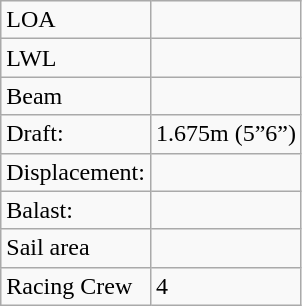<table class="wikitable">
<tr>
<td>LOA</td>
<td></td>
</tr>
<tr>
<td>LWL</td>
<td></td>
</tr>
<tr>
<td>Beam</td>
<td></td>
</tr>
<tr>
<td>Draft:</td>
<td>1.675m (5”6”)</td>
</tr>
<tr>
<td>Displacement:</td>
<td></td>
</tr>
<tr>
<td>Balast:</td>
<td></td>
</tr>
<tr>
<td>Sail area</td>
<td></td>
</tr>
<tr>
<td>Racing Crew</td>
<td>4</td>
</tr>
</table>
